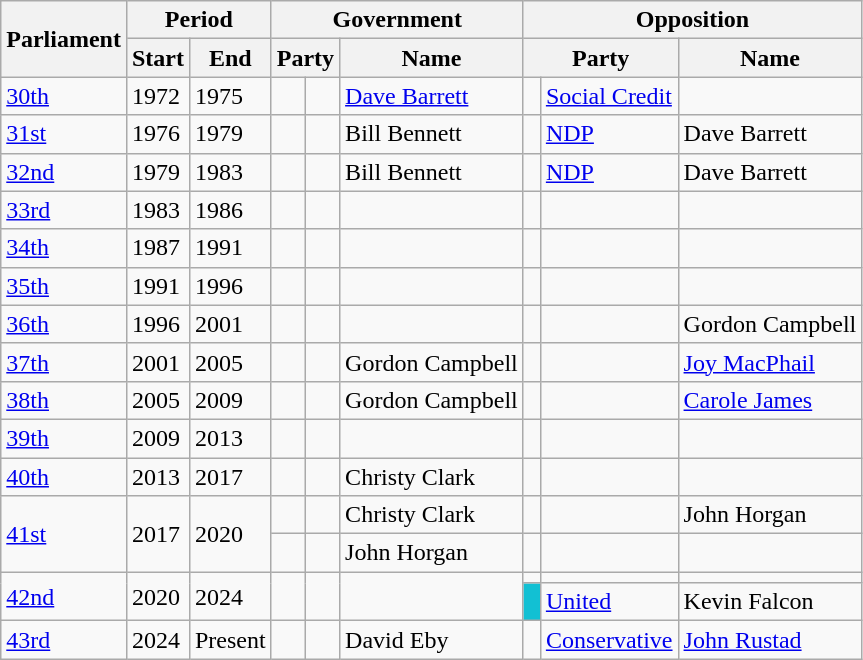<table class="wikitable">
<tr>
<th rowspan="2">Parliament</th>
<th colspan="2">Period</th>
<th colspan="3">Government<br></th>
<th colspan="3">Opposition<br></th>
</tr>
<tr>
<th>Start</th>
<th>End</th>
<th colspan="2">Party</th>
<th>Name</th>
<th colspan="2">Party</th>
<th>Name</th>
</tr>
<tr>
<td><a href='#'>30th</a><br><a href='#'></a></td>
<td>1972</td>
<td>1975</td>
<td></td>
<td></td>
<td><a href='#'>Dave Barrett</a></td>
<td></td>
<td><a href='#'>Social Credit</a></td>
<td></td>
</tr>
<tr>
<td><a href='#'>31st</a><br><a href='#'></a></td>
<td>1976</td>
<td>1979</td>
<td></td>
<td></td>
<td>Bill Bennett</td>
<td></td>
<td><a href='#'>NDP</a></td>
<td>Dave Barrett</td>
</tr>
<tr>
<td><a href='#'>32nd</a><br><a href='#'></a></td>
<td>1979</td>
<td>1983</td>
<td></td>
<td></td>
<td>Bill Bennett</td>
<td></td>
<td><a href='#'>NDP</a></td>
<td>Dave Barrett</td>
</tr>
<tr>
<td><a href='#'>33rd</a><br><a href='#'></a></td>
<td>1983</td>
<td>1986</td>
<td></td>
<td></td>
<td></td>
<td></td>
<td></td>
<td></td>
</tr>
<tr>
<td><a href='#'>34th</a><br><a href='#'></a></td>
<td>1987</td>
<td>1991</td>
<td></td>
<td></td>
<td></td>
<td></td>
<td></td>
<td></td>
</tr>
<tr>
<td><a href='#'>35th</a><br><a href='#'></a></td>
<td>1991</td>
<td>1996</td>
<td></td>
<td></td>
<td></td>
<td></td>
<td></td>
<td></td>
</tr>
<tr>
<td><a href='#'>36th</a><br><a href='#'></a></td>
<td>1996</td>
<td>2001</td>
<td></td>
<td></td>
<td></td>
<td></td>
<td></td>
<td>Gordon Campbell</td>
</tr>
<tr>
<td><a href='#'>37th</a><br><a href='#'></a></td>
<td>2001</td>
<td>2005</td>
<td></td>
<td></td>
<td>Gordon Campbell</td>
<td></td>
<td></td>
<td><a href='#'>Joy MacPhail</a></td>
</tr>
<tr>
<td><a href='#'>38th</a><br><a href='#'></a></td>
<td>2005</td>
<td>2009</td>
<td></td>
<td></td>
<td>Gordon Campbell</td>
<td></td>
<td></td>
<td><a href='#'>Carole James</a></td>
</tr>
<tr>
<td><a href='#'>39th</a><br><a href='#'></a></td>
<td>2009</td>
<td>2013</td>
<td></td>
<td></td>
<td></td>
<td></td>
<td></td>
<td></td>
</tr>
<tr>
<td><a href='#'>40th</a><br><a href='#'></a></td>
<td>2013</td>
<td>2017</td>
<td></td>
<td></td>
<td>Christy Clark</td>
<td></td>
<td></td>
<td></td>
</tr>
<tr>
<td rowspan="2"><a href='#'>41st</a><br><a href='#'></a></td>
<td rowspan="2">2017</td>
<td rowspan="2">2020</td>
<td></td>
<td></td>
<td>Christy Clark</td>
<td></td>
<td></td>
<td>John Horgan</td>
</tr>
<tr>
<td></td>
<td></td>
<td>John Horgan</td>
<td></td>
<td></td>
<td></td>
</tr>
<tr>
<td rowspan="2"><a href='#'>42nd</a><br><a href='#'></a></td>
<td rowspan="2">2020</td>
<td rowspan="2">2024</td>
<td rowspan="2" ></td>
<td rowspan="2"></td>
<td rowspan="2"></td>
<td></td>
<td></td>
<td></td>
</tr>
<tr>
<td style="background: #12C0D3;"> </td>
<td><a href='#'>United</a></td>
<td>Kevin Falcon</td>
</tr>
<tr>
<td><a href='#'>43rd</a><br><a href='#'></a></td>
<td>2024</td>
<td>Present</td>
<td></td>
<td></td>
<td>David Eby</td>
<td></td>
<td><a href='#'>Conservative</a></td>
<td><a href='#'>John Rustad</a></td>
</tr>
</table>
